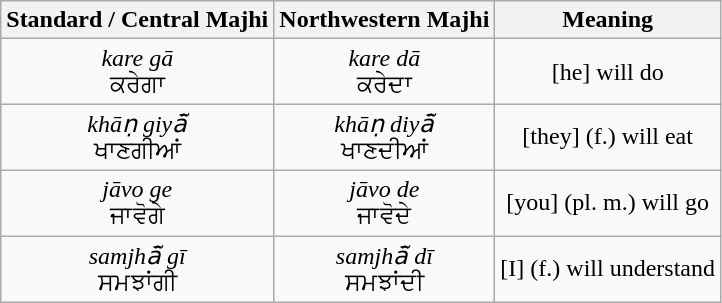<table class="wikitable" style="text-align:center;">
<tr>
<th colspan="1">Standard / Central Majhi</th>
<th colspan="1">Northwestern Majhi</th>
<th colspan="1">Meaning</th>
</tr>
<tr>
<td><em>kare gā</em><br>ਕਰੇਗਾ<br>
</td>
<td><em>kare dā</em><br>ਕਰੇਦਾ<br>
</td>
<td>[he] will do</td>
</tr>
<tr>
<td><em>khāṇ giyā̃</em><br>ਖਾਣਗੀਆਂ<br>
</td>
<td><em>khāṇ diyā̃</em><br>ਖਾਣਦੀਆਂ<br>
</td>
<td>[they] (f.) will eat</td>
</tr>
<tr>
<td><em>jāvo ge</em><br>ਜਾਵੋਗੇ<br>
</td>
<td><em>jāvo de</em><br>ਜਾਵੋਦੇ<br>
</td>
<td>[you] (pl. m.) will go</td>
</tr>
<tr>
<td><em>samjhā̃ gī</em><br>ਸਮਝਾਂਗੀ<br>
</td>
<td><em>samjhā̃ dī</em><br>ਸਮਝਾਂਦੀ<br>
</td>
<td>[I] (f.) will understand</td>
</tr>
</table>
